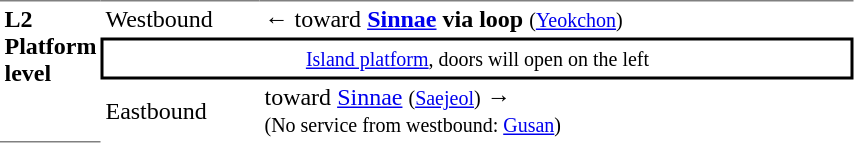<table table border=0 cellspacing=0 cellpadding=3>
<tr>
<td style="border-top:solid 1px gray;border-bottom:solid 1px gray;" width=50 rowspan=10 valign=top><strong>L2<br>Platform level</strong></td>
<td style="border-bottom:solid 0px gray;border-top:solid 1px gray;" width=100>Westbound</td>
<td style="border-bottom:solid 0px gray;border-top:solid 1px gray;" width=390>←  toward <strong><a href='#'>Sinnae</a> via loop</strong> <small>(<a href='#'>Yeokchon</a>)</small></td>
</tr>
<tr>
<td style="border-top:solid 2px black;border-right:solid 2px black;border-left:solid 2px black;border-bottom:solid 2px black;text-align:center;" colspan=2><small><a href='#'>Island platform</a>, doors will open on the left </small></td>
</tr>
<tr>
<td>Eastbound</td>
<td>  toward <a href='#'>Sinnae</a> <small>(<a href='#'>Saejeol</a>)</small> →<br><small>(No service from westbound: <a href='#'>Gusan</a>)</small></td>
</tr>
</table>
